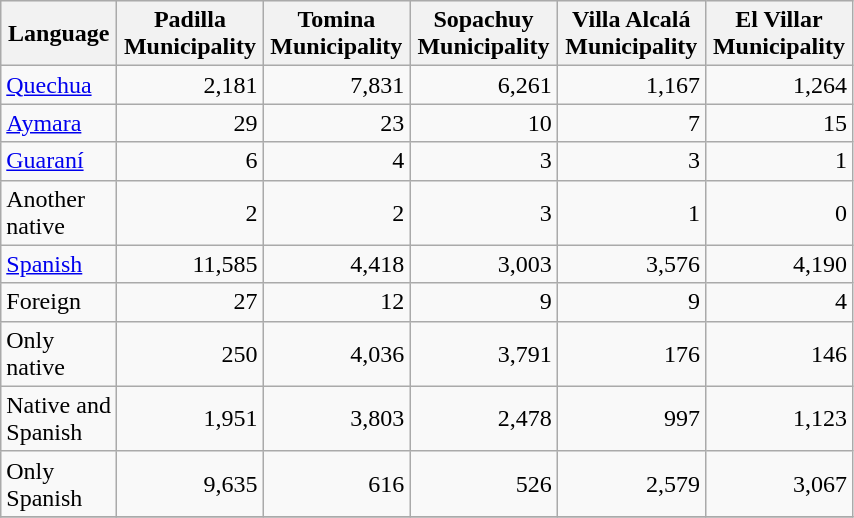<table class="wikitable" border="1" style="width:45%;" border="1">
<tr bgcolor=#EFEFEF>
<th><strong>Language</strong></th>
<th><strong>Padilla Municipality</strong></th>
<th><strong>Tomina Municipality</strong></th>
<th><strong>Sopachuy Municipality</strong></th>
<th><strong>Villa Alcalá Municipality</strong></th>
<th><strong>El Villar Municipality</strong></th>
</tr>
<tr>
<td><a href='#'>Quechua</a></td>
<td align="right">2,181</td>
<td align="right">7,831</td>
<td align="right">6,261</td>
<td align="right">1,167</td>
<td align="right">1,264</td>
</tr>
<tr>
<td><a href='#'>Aymara</a></td>
<td align="right">29</td>
<td align="right">23</td>
<td align="right">10</td>
<td align="right">7</td>
<td align="right">15</td>
</tr>
<tr>
<td><a href='#'>Guaraní</a></td>
<td align="right">6</td>
<td align="right">4</td>
<td align="right">3</td>
<td align="right">3</td>
<td align="right">1</td>
</tr>
<tr>
<td>Another native</td>
<td align="right">2</td>
<td align="right">2</td>
<td align="right">3</td>
<td align="right">1</td>
<td align="right">0</td>
</tr>
<tr>
<td><a href='#'>Spanish</a></td>
<td align="right">11,585</td>
<td align="right">4,418</td>
<td align="right">3,003</td>
<td align="right">3,576</td>
<td align="right">4,190</td>
</tr>
<tr>
<td>Foreign</td>
<td align="right">27</td>
<td align="right">12</td>
<td align="right">9</td>
<td align="right">9</td>
<td align="right">4</td>
</tr>
<tr>
<td>Only native</td>
<td align="right">250</td>
<td align="right">4,036</td>
<td align="right">3,791</td>
<td align="right">176</td>
<td align="right">146</td>
</tr>
<tr>
<td>Native and Spanish</td>
<td align="right">1,951</td>
<td align="right">3,803</td>
<td align="right">2,478</td>
<td align="right">997</td>
<td align="right">1,123</td>
</tr>
<tr>
<td>Only Spanish</td>
<td align="right">9,635</td>
<td align="right">616</td>
<td align="right">526</td>
<td align="right">2,579</td>
<td align="right">3,067</td>
</tr>
<tr>
</tr>
</table>
